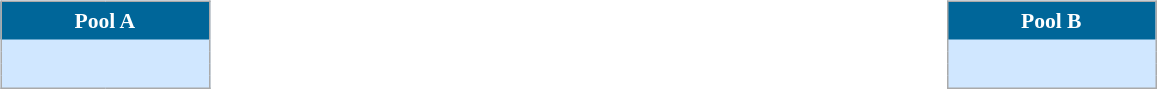<table width="100%" align=center>
<tr>
<td valign="top" width="50%"><br><table align=center cellpadding="4" cellspacing="0" style="background: #D0E7FF; border: 1px #aaa solid; border-collapse: collapse; font-size: 90%;" width=140>
<tr align=center bgcolor=#006699 style="color:white;">
<th width=100% colspan=2>Pool A</th>
</tr>
<tr align=center>
<td></td>
<td align=left></td>
</tr>
<tr align=center>
<td></td>
<td align=left></td>
</tr>
<tr align=center>
<td></td>
<td align=left></td>
</tr>
<tr align=center>
<td></td>
<td align=left></td>
</tr>
</table>
</td>
<td valign="top" width="50%"><br><table align=center cellpadding="4" cellspacing="0" style="background: #D0E7FF; border: 1px #aaa solid; border-collapse: collapse; font-size: 90%;" width=140>
<tr align=center bgcolor=#006699 style="color:white;">
<th width=100% colspan=2>Pool B</th>
</tr>
<tr align=center>
<td></td>
<td align=left></td>
</tr>
<tr align=center>
<td></td>
<td align=left></td>
</tr>
<tr align=center>
<td></td>
<td align=left></td>
</tr>
<tr align=center>
<td></td>
<td align=left></td>
</tr>
</table>
</td>
</tr>
</table>
